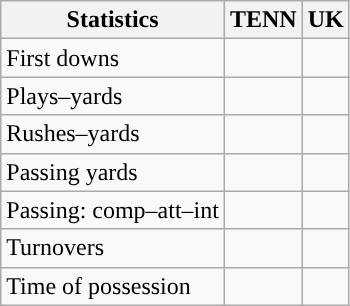<table class="wikitable" style="float:left">
<tr>
<th>Statistics</th>
<th>TENN</th>
<th>UK</th>
</tr>
<tr>
<td>First downs</td>
<td></td>
<td></td>
</tr>
<tr>
<td>Plays–yards</td>
<td></td>
<td></td>
</tr>
<tr>
<td>Rushes–yards</td>
<td></td>
<td></td>
</tr>
<tr>
<td>Passing yards</td>
<td></td>
<td></td>
</tr>
<tr>
<td>Passing: comp–att–int</td>
<td></td>
<td></td>
</tr>
<tr>
<td>Turnovers</td>
<td></td>
<td></td>
</tr>
<tr>
<td>Time of possession</td>
<td></td>
<td></td>
</tr>
</table>
